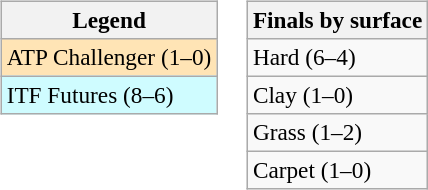<table>
<tr valign=top>
<td><br><table class=wikitable style=font-size:97%>
<tr>
<th>Legend</th>
</tr>
<tr bgcolor=moccasin>
<td>ATP Challenger (1–0)</td>
</tr>
<tr bgcolor=cffcff>
<td>ITF Futures (8–6)</td>
</tr>
</table>
</td>
<td><br><table class=wikitable style=font-size:97%>
<tr>
<th>Finals by surface</th>
</tr>
<tr>
<td>Hard (6–4)</td>
</tr>
<tr>
<td>Clay (1–0)</td>
</tr>
<tr>
<td>Grass (1–2)</td>
</tr>
<tr>
<td>Carpet (1–0)</td>
</tr>
</table>
</td>
</tr>
</table>
